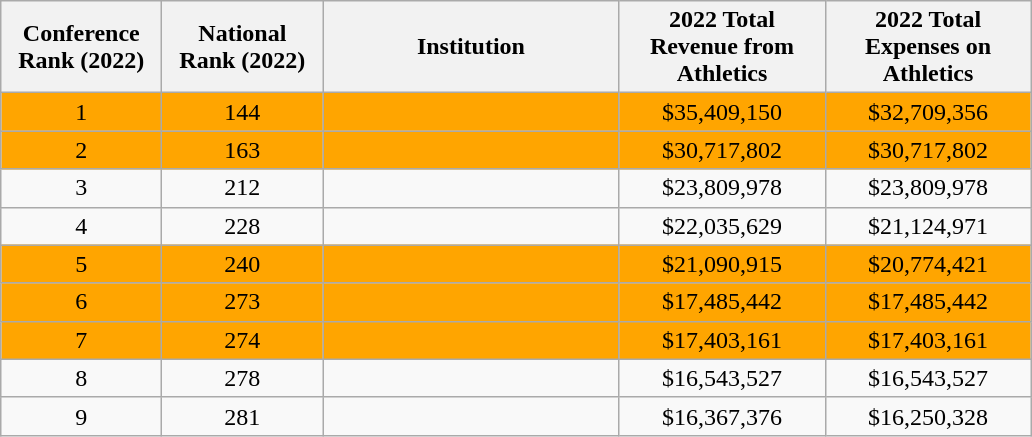<table class="wikitable sortable" style="text-align: center">
<tr>
<th style="width:100px;">Conference Rank (2022)</th>
<th style="width:100px;">National Rank (2022)</th>
<th style="width:190px;">Institution</th>
<th style="width:130px;">2022 Total Revenue from Athletics</th>
<th style="width:130px;">2022 Total Expenses on Athletics</th>
</tr>
<tr bgcolor=orange>
<td>1</td>
<td>144</td>
<td></td>
<td>$35,409,150</td>
<td>$32,709,356</td>
</tr>
<tr bgcolor=orange>
<td>2</td>
<td>163</td>
<td></td>
<td>$30,717,802</td>
<td>$30,717,802</td>
</tr>
<tr>
<td>3</td>
<td>212</td>
<td></td>
<td>$23,809,978</td>
<td>$23,809,978</td>
</tr>
<tr>
<td>4</td>
<td>228</td>
<td></td>
<td>$22,035,629</td>
<td>$21,124,971</td>
</tr>
<tr bgcolor=orange>
<td>5</td>
<td>240</td>
<td></td>
<td>$21,090,915</td>
<td>$20,774,421</td>
</tr>
<tr bgcolor=orange>
<td>6</td>
<td>273</td>
<td></td>
<td>$17,485,442</td>
<td>$17,485,442</td>
</tr>
<tr bgcolor=orange>
<td>7</td>
<td>274</td>
<td></td>
<td>$17,403,161</td>
<td>$17,403,161</td>
</tr>
<tr>
<td>8</td>
<td>278</td>
<td></td>
<td>$16,543,527</td>
<td>$16,543,527</td>
</tr>
<tr>
<td>9</td>
<td>281</td>
<td></td>
<td>$16,367,376</td>
<td>$16,250,328</td>
</tr>
</table>
